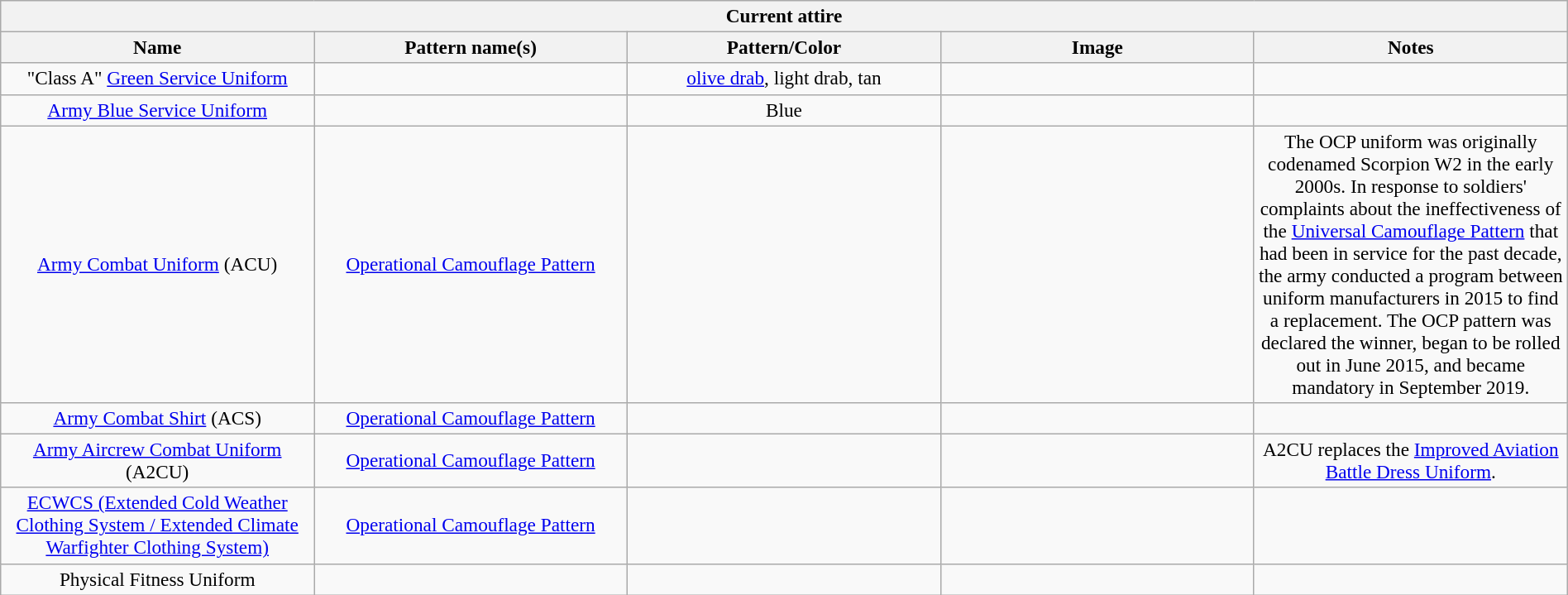<table class="wikitable"  style="width:100%; text-align:center; font-size:97%;">
<tr>
<th colspan="5">Current attire</th>
</tr>
<tr>
<th width=20%>Name</th>
<th width=20%>Pattern name(s)</th>
<th width=20%>Pattern/Color</th>
<th width=20%>Image</th>
<th width=25%>Notes</th>
</tr>
<tr>
<td>"Class A" <a href='#'>Green Service Uniform</a></td>
<td></td>
<td><a href='#'>olive drab</a>, light drab, tan</td>
<td></td>
<td></td>
</tr>
<tr>
<td><a href='#'>Army Blue Service Uniform</a></td>
<td></td>
<td>Blue</td>
<td></td>
<td></td>
</tr>
<tr>
<td><a href='#'>Army Combat Uniform</a> (ACU)</td>
<td><a href='#'>Operational Camouflage Pattern</a></td>
<td></td>
<td></td>
<td>The OCP uniform was originally codenamed Scorpion W2 in the early 2000s. In response to soldiers' complaints about the ineffectiveness of the <a href='#'>Universal Camouflage Pattern</a> that had been in service for the past decade, the army conducted a program between uniform manufacturers in 2015 to find a replacement. The OCP pattern was declared the winner, began to be rolled out in June 2015, and became mandatory in September 2019.</td>
</tr>
<tr>
<td><a href='#'>Army Combat Shirt</a> (ACS)</td>
<td><a href='#'>Operational Camouflage Pattern</a></td>
<td></td>
<td></td>
<td></td>
</tr>
<tr>
<td><a href='#'>Army Aircrew Combat Uniform</a> (A2CU)</td>
<td><a href='#'>Operational Camouflage Pattern</a></td>
<td></td>
<td></td>
<td>A2CU replaces the <a href='#'>Improved Aviation Battle Dress Uniform</a>.</td>
</tr>
<tr>
<td><a href='#'>ECWCS (Extended Cold Weather Clothing System / Extended Climate Warfighter Clothing System)</a></td>
<td><a href='#'>Operational Camouflage Pattern</a></td>
<td></td>
<td></td>
<td></td>
</tr>
<tr>
<td>Physical Fitness Uniform</td>
<td></td>
<td></td>
<td></td>
<td></td>
</tr>
</table>
